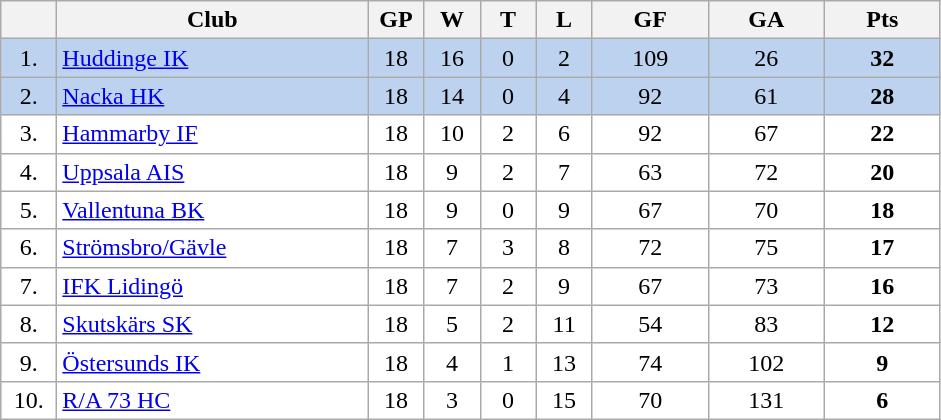<table class="wikitable">
<tr>
<th width="30"></th>
<th width="200">Club</th>
<th width="30">GP</th>
<th width="30">W</th>
<th width="30">T</th>
<th width="30">L</th>
<th width="70">GF</th>
<th width="70">GA</th>
<th width="70">Pts</th>
</tr>
<tr bgcolor="#BCD2EE" align="center">
<td>1.</td>
<td align="left"><a href='#'>Huddinge IK</a></td>
<td>18</td>
<td>16</td>
<td>0</td>
<td>2</td>
<td>109</td>
<td>26</td>
<td><strong>32</strong></td>
</tr>
<tr bgcolor="#BCD2EE" align="center">
<td>2.</td>
<td align="left"><a href='#'>Nacka HK</a></td>
<td>18</td>
<td>14</td>
<td>0</td>
<td>4</td>
<td>92</td>
<td>61</td>
<td><strong>28</strong></td>
</tr>
<tr bgcolor="#FFFFFF" align="center">
<td>3.</td>
<td align="left"><a href='#'>Hammarby IF</a></td>
<td>18</td>
<td>10</td>
<td>2</td>
<td>6</td>
<td>92</td>
<td>67</td>
<td><strong>22</strong></td>
</tr>
<tr bgcolor="#FFFFFF" align="center">
<td>4.</td>
<td align="left"><a href='#'>Uppsala AIS</a></td>
<td>18</td>
<td>9</td>
<td>2</td>
<td>7</td>
<td>63</td>
<td>72</td>
<td><strong>20</strong></td>
</tr>
<tr bgcolor="#FFFFFF" align="center">
<td>5.</td>
<td align="left"><a href='#'>Vallentuna BK</a></td>
<td>18</td>
<td>9</td>
<td>0</td>
<td>9</td>
<td>67</td>
<td>70</td>
<td><strong>18</strong></td>
</tr>
<tr bgcolor="#FFFFFF" align="center">
<td>6.</td>
<td align="left"><a href='#'>Strömsbro/Gävle</a></td>
<td>18</td>
<td>7</td>
<td>3</td>
<td>8</td>
<td>72</td>
<td>75</td>
<td><strong>17</strong></td>
</tr>
<tr bgcolor="#FFFFFF" align="center">
<td>7.</td>
<td align="left"><a href='#'>IFK Lidingö</a></td>
<td>18</td>
<td>7</td>
<td>2</td>
<td>9</td>
<td>67</td>
<td>73</td>
<td><strong>16</strong></td>
</tr>
<tr bgcolor="#FFFFFF" align="center">
<td>8.</td>
<td align="left"><a href='#'>Skutskärs SK</a></td>
<td>18</td>
<td>5</td>
<td>2</td>
<td>11</td>
<td>54</td>
<td>83</td>
<td><strong>12</strong></td>
</tr>
<tr bgcolor="#FFFFFF" align="center">
<td>9.</td>
<td align="left"><a href='#'>Östersunds IK</a></td>
<td>18</td>
<td>4</td>
<td>1</td>
<td>13</td>
<td>74</td>
<td>102</td>
<td><strong>9</strong></td>
</tr>
<tr bgcolor="#FFFFFF" align="center">
<td>10.</td>
<td align="left"><a href='#'>R/A 73 HC</a></td>
<td>18</td>
<td>3</td>
<td>0</td>
<td>15</td>
<td>70</td>
<td>131</td>
<td><strong>6</strong></td>
</tr>
</table>
